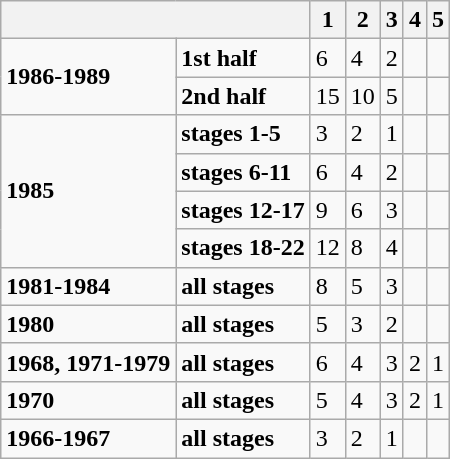<table class="wikitable">
<tr>
<th colspan="2"></th>
<th>1</th>
<th>2</th>
<th>3</th>
<th>4</th>
<th>5</th>
</tr>
<tr>
<td rowspan="2"><strong>1986-1989</strong></td>
<td><strong>1st half</strong></td>
<td>6</td>
<td>4</td>
<td>2</td>
<td></td>
<td></td>
</tr>
<tr>
<td><strong>2nd half</strong></td>
<td>15</td>
<td>10</td>
<td>5</td>
<td></td>
<td></td>
</tr>
<tr>
<td rowspan="4"><strong>1985</strong></td>
<td><strong>stages 1-5</strong></td>
<td>3</td>
<td>2</td>
<td>1</td>
<td></td>
<td></td>
</tr>
<tr>
<td><strong>stages 6-11</strong></td>
<td>6</td>
<td>4</td>
<td>2</td>
<td></td>
<td></td>
</tr>
<tr>
<td><strong>stages 12-17</strong></td>
<td>9</td>
<td>6</td>
<td>3</td>
<td></td>
<td></td>
</tr>
<tr>
<td><strong>stages 18-22</strong></td>
<td>12</td>
<td>8</td>
<td>4</td>
<td></td>
<td></td>
</tr>
<tr>
<td><strong>1981-1984</strong></td>
<td><strong>all stages</strong></td>
<td>8</td>
<td>5</td>
<td>3</td>
<td></td>
<td></td>
</tr>
<tr>
<td><strong>1980</strong> </td>
<td><strong>all stages</strong></td>
<td>5</td>
<td>3</td>
<td>2</td>
<td></td>
<td></td>
</tr>
<tr>
<td><strong>1968, 1971-1979</strong></td>
<td><strong>all stages</strong></td>
<td>6</td>
<td>4</td>
<td>3</td>
<td>2</td>
<td>1</td>
</tr>
<tr>
<td><strong>1970 </strong></td>
<td><strong>all stages</strong></td>
<td>5</td>
<td>4</td>
<td>3</td>
<td>2</td>
<td>1</td>
</tr>
<tr>
<td><strong>1966-1967</strong> </td>
<td><strong>all stages</strong></td>
<td>3</td>
<td>2</td>
<td>1</td>
<td></td>
<td></td>
</tr>
</table>
